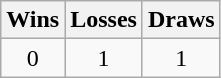<table class="wikitable">
<tr>
<th>Wins</th>
<th>Losses</th>
<th>Draws</th>
</tr>
<tr>
<td align=center>0</td>
<td align=center>1</td>
<td align=center>1</td>
</tr>
</table>
